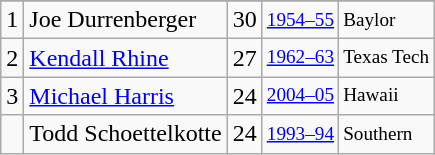<table class="wikitable">
<tr>
</tr>
<tr>
<td>1</td>
<td>Joe Durrenberger</td>
<td>30</td>
<td style="font-size:80%;"><a href='#'>1954–55</a></td>
<td style="font-size:80%;">Baylor</td>
</tr>
<tr>
<td>2</td>
<td><a href='#'>Kendall Rhine</a></td>
<td>27</td>
<td style="font-size:80%;"><a href='#'>1962–63</a></td>
<td style="font-size:80%;">Texas Tech</td>
</tr>
<tr>
<td>3</td>
<td><a href='#'>Michael Harris</a></td>
<td>24</td>
<td style="font-size:80%;"><a href='#'>2004–05</a></td>
<td style="font-size:80%;">Hawaii</td>
</tr>
<tr>
<td></td>
<td>Todd Schoettelkotte</td>
<td>24</td>
<td style="font-size:80%;"><a href='#'>1993–94</a></td>
<td style="font-size:80%;">Southern</td>
</tr>
</table>
